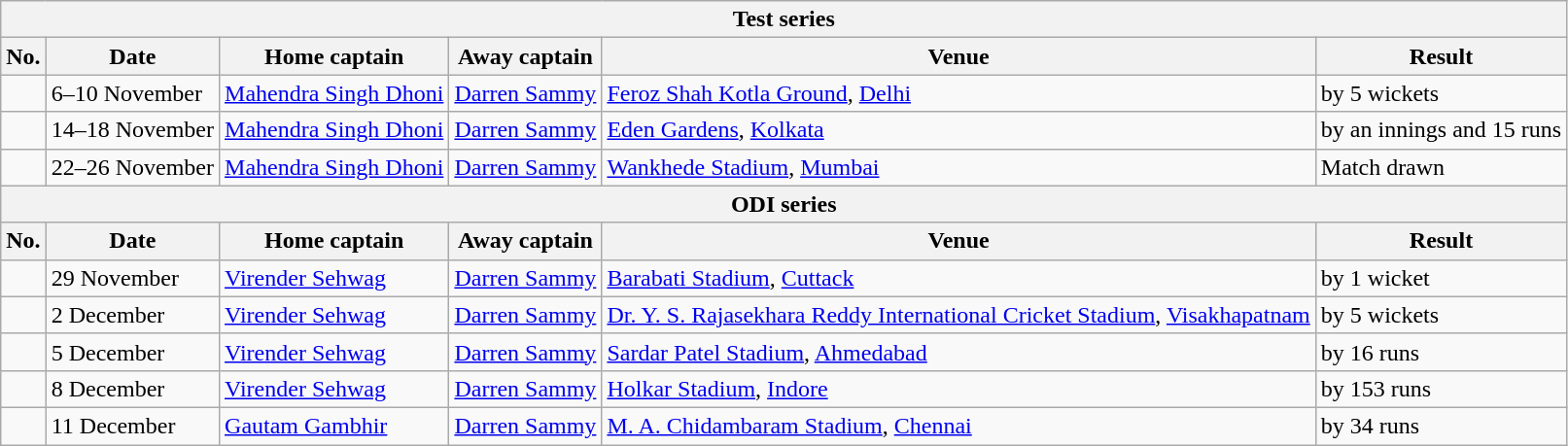<table class="wikitable">
<tr>
<th colspan="6">Test series</th>
</tr>
<tr>
<th>No.</th>
<th>Date</th>
<th>Home captain</th>
<th>Away captain</th>
<th>Venue</th>
<th>Result</th>
</tr>
<tr>
<td></td>
<td>6–10 November</td>
<td><a href='#'>Mahendra Singh Dhoni</a></td>
<td><a href='#'>Darren Sammy</a></td>
<td><a href='#'>Feroz Shah Kotla Ground</a>, <a href='#'>Delhi</a></td>
<td> by 5 wickets</td>
</tr>
<tr>
<td></td>
<td>14–18 November</td>
<td><a href='#'>Mahendra Singh Dhoni</a></td>
<td><a href='#'>Darren Sammy</a></td>
<td><a href='#'>Eden Gardens</a>, <a href='#'>Kolkata</a></td>
<td> by an innings and 15 runs</td>
</tr>
<tr>
<td></td>
<td>22–26 November</td>
<td><a href='#'>Mahendra Singh Dhoni</a></td>
<td><a href='#'>Darren Sammy</a></td>
<td><a href='#'>Wankhede Stadium</a>, <a href='#'>Mumbai</a></td>
<td>Match drawn</td>
</tr>
<tr>
<th colspan="6">ODI series</th>
</tr>
<tr>
<th>No.</th>
<th>Date</th>
<th>Home captain</th>
<th>Away captain</th>
<th>Venue</th>
<th>Result</th>
</tr>
<tr>
<td></td>
<td>29 November</td>
<td><a href='#'>Virender Sehwag</a></td>
<td><a href='#'>Darren Sammy</a></td>
<td><a href='#'>Barabati Stadium</a>, <a href='#'>Cuttack</a></td>
<td> by 1 wicket</td>
</tr>
<tr>
<td></td>
<td>2 December</td>
<td><a href='#'>Virender Sehwag</a></td>
<td><a href='#'>Darren Sammy</a></td>
<td><a href='#'>Dr. Y. S. Rajasekhara Reddy International Cricket Stadium</a>, <a href='#'>Visakhapatnam</a></td>
<td> by 5 wickets</td>
</tr>
<tr>
<td></td>
<td>5 December</td>
<td><a href='#'>Virender Sehwag</a></td>
<td><a href='#'>Darren Sammy</a></td>
<td><a href='#'>Sardar Patel Stadium</a>, <a href='#'>Ahmedabad</a></td>
<td> by 16 runs</td>
</tr>
<tr>
<td></td>
<td>8 December</td>
<td><a href='#'>Virender Sehwag</a></td>
<td><a href='#'>Darren Sammy</a></td>
<td><a href='#'>Holkar Stadium</a>, <a href='#'>Indore</a></td>
<td> by 153 runs</td>
</tr>
<tr>
<td></td>
<td>11 December</td>
<td><a href='#'>Gautam Gambhir</a></td>
<td><a href='#'>Darren Sammy</a></td>
<td><a href='#'>M. A. Chidambaram Stadium</a>, <a href='#'>Chennai</a></td>
<td> by 34 runs</td>
</tr>
</table>
